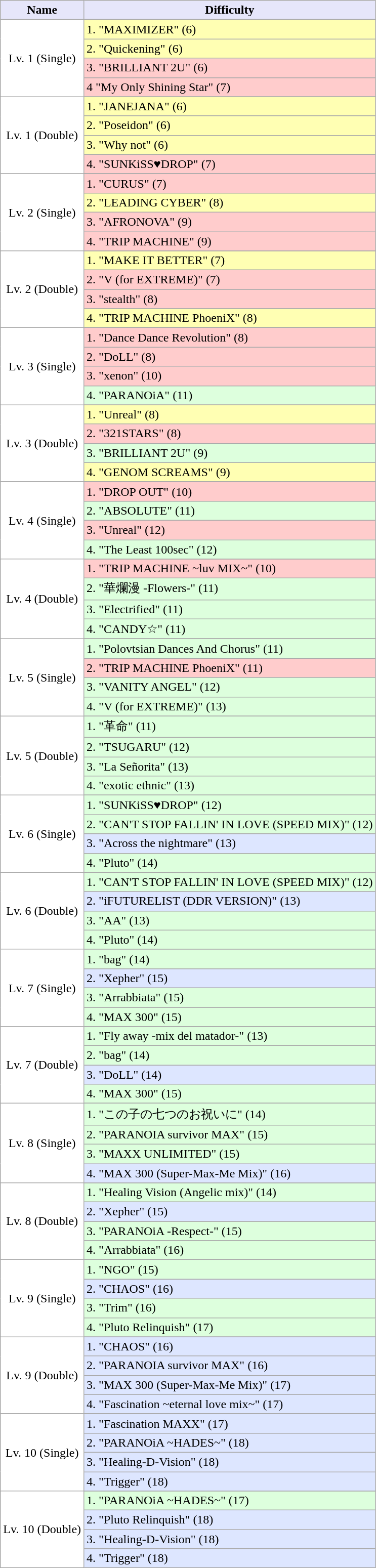<table class="wikitable" style="font-size:100%;">
<tr>
<th style="background:lavender;">Name</th>
<th style="background:lavender;">Difficulty</th>
</tr>
<tr>
<td rowspan="5" style="background:#fff; text-align:center;">Lv. 1 (Single)</td>
</tr>
<tr>
<td style="background:#FFFFB3;">1. "MAXIMIZER" (6)</td>
</tr>
<tr>
<td style="background:#FFFFB3;">2. "Quickening" (6)</td>
</tr>
<tr>
<td style="background:#fcc;">3. "BRILLIANT 2U" (6)</td>
</tr>
<tr>
<td style="background:#fcc;">4 "My Only Shining Star" (7)</td>
</tr>
<tr>
<td rowspan="5" style="background:#fff; text-align:center;">Lv. 1 (Double)</td>
</tr>
<tr>
<td style="background:#FFFFB3;">1. "JANEJANA" (6)</td>
</tr>
<tr>
<td style="background:#FFFFB3;">2. "Poseidon" (6)</td>
</tr>
<tr>
<td style="background:#FFFFB3;">3. "Why not" (6)</td>
</tr>
<tr>
<td style="background:#fcc;">4.  "SUNKiSS♥DROP" (7)</td>
</tr>
<tr>
<td rowspan="5" style="background:#fff; text-align:center;">Lv. 2 (Single)</td>
</tr>
<tr>
<td style="background:#fcc;">1. "CURUS" (7)</td>
</tr>
<tr>
<td style="background:#FFFFB3;">2. "LEADING CYBER" (8)</td>
</tr>
<tr>
<td style="background:#fcc;">3. "AFRONOVA" (9)</td>
</tr>
<tr>
<td style="background:#fcc;">4. "TRIP MACHINE" (9)</td>
</tr>
<tr>
<td rowspan="5" style="background:#fff; text-align:center;">Lv. 2 (Double)</td>
</tr>
<tr>
<td style="background:#FFFFB3;">1. "MAKE IT BETTER" (7)</td>
</tr>
<tr>
<td style="background:#fcc;">2. "V (for EXTREME)" (7)</td>
</tr>
<tr>
<td style="background:#fcc;">3. "stealth" (8)</td>
</tr>
<tr>
<td style="background:#FFFFB3;">4. "TRIP MACHINE PhoeniX" (8)</td>
</tr>
<tr>
<td rowspan="5" style="background:#fff; text-align:center;">Lv. 3 (Single)</td>
</tr>
<tr>
<td style="background:#fcc;">1. "Dance Dance Revolution" (8)</td>
</tr>
<tr>
<td style="background:#fcc;">2. "DoLL" (8)</td>
</tr>
<tr>
<td style="background:#fcc;">3. "xenon" (10)</td>
</tr>
<tr>
<td style="background:#dfd;">4. "PARANOiA" (11)</td>
</tr>
<tr>
<td rowspan="5" style="background:#fff; text-align:center;">Lv. 3 (Double)</td>
</tr>
<tr>
<td style="background:#FFFFB3;">1. "Unreal" (8)</td>
</tr>
<tr>
<td style="background:#fcc;">2. "321STARS" (8)</td>
</tr>
<tr>
<td style="background:#dfd;">3. "BRILLIANT 2U" (9)</td>
</tr>
<tr>
<td style="background:#FFFFB3;">4. "GENOM SCREAMS" (9)</td>
</tr>
<tr>
<td rowspan="5" style="background:#fff; text-align:center;">Lv. 4 (Single)</td>
</tr>
<tr>
<td style="background:#fcc;">1. "DROP OUT" (10)</td>
</tr>
<tr>
<td style="background:#dfd;">2. "ABSOLUTE" (11)</td>
</tr>
<tr>
<td style="background:#fcc;">3. "Unreal" (12)</td>
</tr>
<tr>
<td style="background:#dfd;">4. "The Least 100sec" (12)</td>
</tr>
<tr>
<td rowspan="5" style="background:#fff; text-align:center;">Lv. 4 (Double)</td>
</tr>
<tr>
<td style="background:#fcc;">1. "TRIP MACHINE ~luv MIX~" (10)</td>
</tr>
<tr>
<td style="background:#dfd;">2. "華爛漫 -Flowers-" (11)</td>
</tr>
<tr>
<td style="background:#dfd;">3. "Electrified" (11)</td>
</tr>
<tr>
<td style="background:#dfd;">4. "CANDY☆" (11)</td>
</tr>
<tr>
<td rowspan="5" style="background:#fff; text-align:center;">Lv. 5 (Single)</td>
</tr>
<tr>
<td style="background:#dfd;">1. "Polovtsian Dances And Chorus" (11)</td>
</tr>
<tr>
<td style="background:#fcc;">2. "TRIP MACHINE PhoeniX" (11)</td>
</tr>
<tr>
<td style="background:#dfd;">3. "VANITY ANGEL" (12)</td>
</tr>
<tr>
<td style="background:#dfd;">4. "V (for EXTREME)" (13)</td>
</tr>
<tr>
<td rowspan="5" style="background:#fff; text-align:center;">Lv. 5 (Double)</td>
</tr>
<tr>
<td style="background:#dfd;">1. "革命" (11)</td>
</tr>
<tr>
<td style="background:#dfd;">2. "TSUGARU" (12)</td>
</tr>
<tr>
<td style="background:#dfd;">3. "La Señorita" (13)</td>
</tr>
<tr>
<td style="background:#dfd;">4. "exotic ethnic" (13)</td>
</tr>
<tr>
<td rowspan="5" style="background:#fff; text-align:center;">Lv. 6 (Single)</td>
</tr>
<tr>
<td style="background:#dfd;">1. "SUNKiSS♥DROP" (12)</td>
</tr>
<tr>
<td style="background:#dfd;">2. "CAN'T STOP FALLIN' IN LOVE (SPEED MIX)" (12)</td>
</tr>
<tr>
<td style="background:#DDE6FF;">3. "Across the nightmare" (13)</td>
</tr>
<tr>
<td style="background:#dfd;">4. "Pluto" (14)</td>
</tr>
<tr>
<td rowspan="5" style="background:#fff; text-align:center;">Lv. 6 (Double)</td>
</tr>
<tr>
<td style="background:#dfd;">1. "CAN'T STOP FALLIN' IN LOVE (SPEED MIX)" (12)</td>
</tr>
<tr>
<td style="background:#DDE6FF;">2. "iFUTURELIST (DDR VERSION)" (13)</td>
</tr>
<tr>
<td style="background:#dfd;">3. "AA" (13)</td>
</tr>
<tr>
<td style="background:#dfd;">4. "Pluto" (14)</td>
</tr>
<tr>
<td rowspan="5" style="background:#fff; text-align:center;">Lv. 7 (Single)</td>
</tr>
<tr>
<td style="background:#dfd;">1. "bag" (14)</td>
</tr>
<tr>
<td style="background:#DDE6FF;">2. "Xepher" (15)</td>
</tr>
<tr>
<td style="background:#dfd;">3. "Arrabbiata" (15)</td>
</tr>
<tr>
<td style="background:#dfd;">4. "MAX 300" (15)</td>
</tr>
<tr>
<td rowspan="5" style="background:#fff; text-align:center;">Lv. 7 (Double)</td>
</tr>
<tr>
<td style="background:#dfd;">1. "Fly away -mix del matador-" (13)</td>
</tr>
<tr>
<td style="background:#dfd;">2. "bag" (14)</td>
</tr>
<tr>
<td style="background:#DDE6FF;">3. "DoLL" (14)</td>
</tr>
<tr>
<td style="background:#dfd;">4. "MAX 300" (15)</td>
</tr>
<tr>
<td rowspan="5" style="background:#fff; text-align:center;">Lv. 8 (Single)</td>
</tr>
<tr>
<td style="background:#dfd;">1. "この子の七つのお祝いに" (14)</td>
</tr>
<tr>
<td style="background:#dfd;">2. "PARANOIA survivor MAX" (15)</td>
</tr>
<tr>
<td style="background:#dfd;">3. "MAXX UNLIMITED" (15)</td>
</tr>
<tr>
<td style="background:#DDE6FF;">4. "MAX 300 (Super-Max-Me Mix)" (16)</td>
</tr>
<tr>
<td rowspan="5" style="background:#fff; text-align:center;">Lv. 8 (Double)</td>
</tr>
<tr>
<td style="background:#dfd;">1. "Healing Vision (Angelic mix)" (14)</td>
</tr>
<tr>
<td style="background:#DDE6FF;">2. "Xepher" (15)</td>
</tr>
<tr>
<td style="background:#dfd;">3. "PARANOiA -Respect-" (15)</td>
</tr>
<tr>
<td style="background:#dfd;">4. "Arrabbiata" (16)</td>
</tr>
<tr>
<td rowspan="5" style="background:#fff; text-align:center;">Lv. 9 (Single) </td>
</tr>
<tr>
<td style="background:#dfd;">1. "NGO" (15)</td>
</tr>
<tr>
<td style="background:#DDE6FF;">2. "CHAOS" (16)</td>
</tr>
<tr>
<td style="background:#dfd;">3. "Trim" (16)</td>
</tr>
<tr>
<td style="background:#dfd;">4. "Pluto Relinquish" (17)</td>
</tr>
<tr>
<td rowspan="5" style="background:#fff; text-align:center;">Lv. 9 (Double) </td>
</tr>
<tr>
<td style="background:#DDE6FF;">1. "CHAOS" (16)</td>
</tr>
<tr>
<td style="background:#DDE6FF;">2. "PARANOIA survivor MAX" (16)</td>
</tr>
<tr>
<td style="background:#DDE6FF;">3. "MAX 300 (Super-Max-Me Mix)" (17)</td>
</tr>
<tr>
<td style="background:#DDE6FF;">4. "Fascination ~eternal love mix~" (17)</td>
</tr>
<tr>
<td rowspan="5" style="background:#fff; text-align:center;">Lv. 10 (Single) </td>
</tr>
<tr>
<td style="background:#DDE6FF;">1. "Fascination MAXX" (17)</td>
</tr>
<tr>
<td style="background:#DDE6FF;">2. "PARANOiA ~HADES~" (18)</td>
</tr>
<tr>
<td style="background:#DDE6FF;">3. "Healing-D-Vision" (18)</td>
</tr>
<tr>
<td style="background:#DDE6FF;">4. "Trigger" (18)</td>
</tr>
<tr>
<td rowspan="5" style="background:#fff; text-align:center;">Lv. 10 (Double) </td>
</tr>
<tr>
<td style="background:#dfd;">1. "PARANOiA ~HADES~" (17)</td>
</tr>
<tr>
<td style="background:#DDE6FF;">2. "Pluto Relinquish" (18)</td>
</tr>
<tr>
<td style="background:#DDE6FF;">3. "Healing-D-Vision" (18)</td>
</tr>
<tr>
<td style="background:#DDE6FF;">4. "Trigger" (18)</td>
</tr>
</table>
